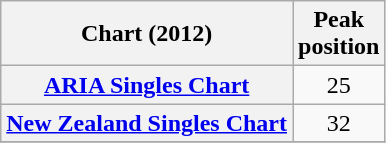<table class="wikitable sortable plainrowheaders">
<tr>
<th scope="col">Chart (2012)</th>
<th scope="col">Peak<br>position</th>
</tr>
<tr>
<th scope="row"><a href='#'>ARIA Singles Chart</a></th>
<td style="text-align:center;">25</td>
</tr>
<tr>
<th scope="row"><a href='#'>New Zealand Singles Chart</a></th>
<td style="text-align:center;">32</td>
</tr>
<tr>
</tr>
</table>
